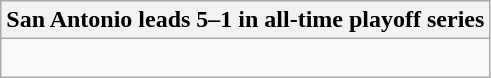<table class="wikitable collapsible collapsed">
<tr>
<th>San Antonio leads 5–1 in all-time playoff series</th>
</tr>
<tr>
<td><br>




</td>
</tr>
</table>
